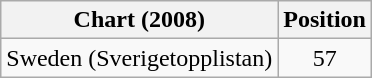<table class="wikitable">
<tr>
<th>Chart (2008)</th>
<th>Position</th>
</tr>
<tr>
<td>Sweden (Sverigetopplistan)</td>
<td style="text-align:center">57</td>
</tr>
</table>
